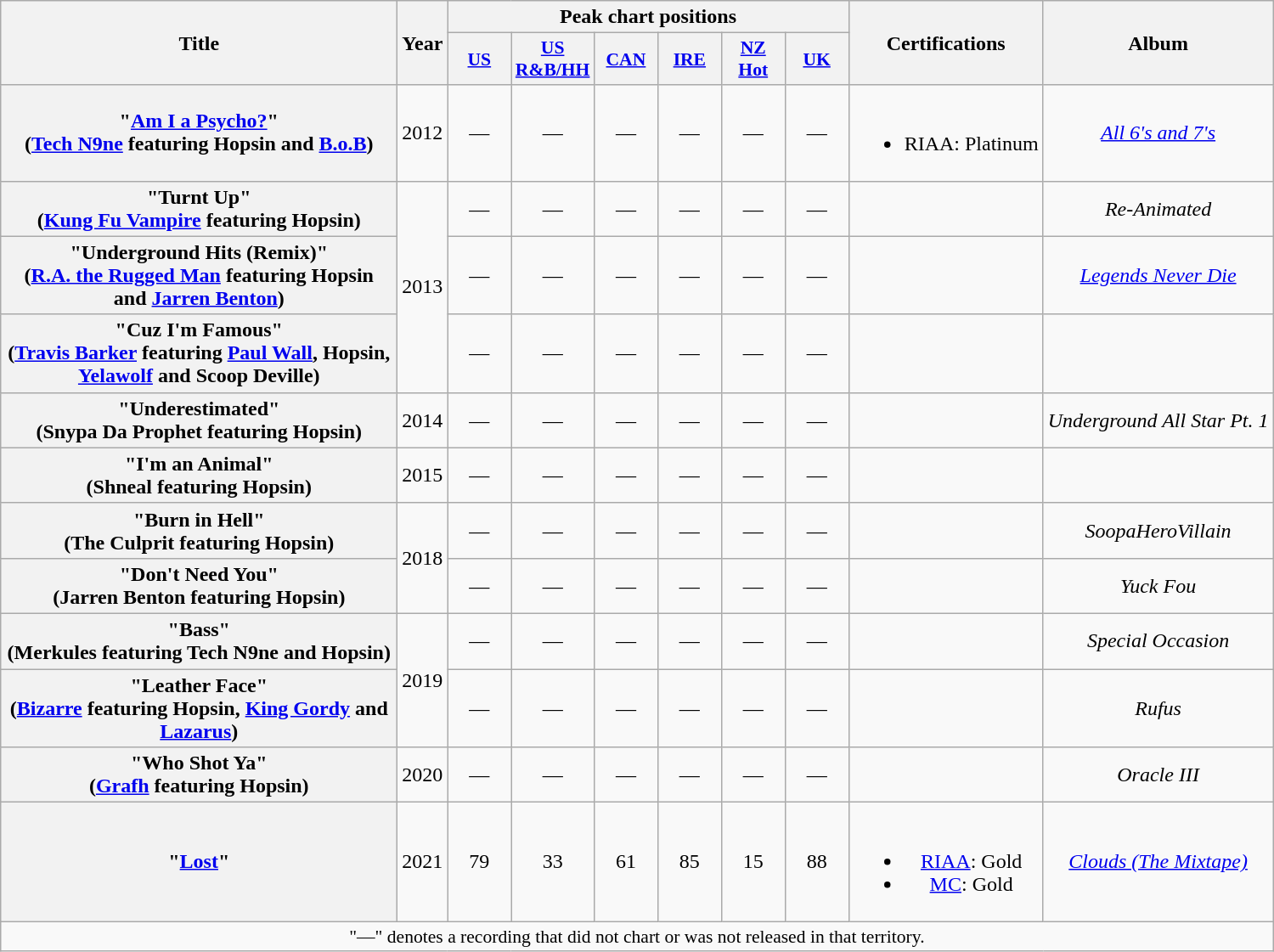<table class="wikitable plainrowheaders" style="text-align:center;">
<tr>
<th scope="col" rowspan="2" style="width:19em;">Title</th>
<th scope="col" rowspan="2">Year</th>
<th scope="col" colspan="6">Peak chart positions</th>
<th scope="col" rowspan="2">Certifications</th>
<th scope="col" rowspan="2">Album</th>
</tr>
<tr>
<th scope="col" style="width:3em;font-size:90%;"><a href='#'>US</a><br></th>
<th scope="col" style="width:3em;font-size:90%;"><a href='#'>US R&B/HH</a><br></th>
<th scope="col" style="width:3em;font-size:90%;"><a href='#'>CAN</a><br></th>
<th scope="col" style="width:3em;font-size:90%;"><a href='#'>IRE</a><br></th>
<th scope="col" style="width:3em;font-size:90%;"><a href='#'>NZ<br>Hot</a><br></th>
<th scope="col" style="width:3em;font-size:90%;"><a href='#'>UK</a><br></th>
</tr>
<tr>
<th scope="row">"<a href='#'>Am I a Psycho?</a>"<br><span>(<a href='#'>Tech N9ne</a> featuring Hopsin and <a href='#'>B.o.B</a>)</span></th>
<td>2012</td>
<td>—</td>
<td>—</td>
<td>—</td>
<td>—</td>
<td>—</td>
<td>—</td>
<td><br><ul><li>RIAA: Platinum</li></ul></td>
<td><em><a href='#'>All 6's and 7's</a></em></td>
</tr>
<tr>
<th scope="row">"Turnt Up"<br><span>(<a href='#'>Kung Fu Vampire</a> featuring Hopsin)</span></th>
<td rowspan="3">2013</td>
<td>—</td>
<td>—</td>
<td>—</td>
<td>—</td>
<td>—</td>
<td>—</td>
<td></td>
<td><em>Re-Animated</em></td>
</tr>
<tr>
<th scope="row">"Underground Hits (Remix)"<br><span>(<a href='#'>R.A. the Rugged Man</a> featuring Hopsin and <a href='#'>Jarren Benton</a>)</span></th>
<td>—</td>
<td>—</td>
<td>—</td>
<td>—</td>
<td>—</td>
<td>—</td>
<td></td>
<td><em><a href='#'>Legends Never Die</a></em></td>
</tr>
<tr>
<th scope="row">"Cuz I'm Famous"<br><span>(<a href='#'>Travis Barker</a> featuring <a href='#'>Paul Wall</a>, Hopsin, <a href='#'>Yelawolf</a> and Scoop Deville)</span></th>
<td>—</td>
<td>—</td>
<td>—</td>
<td>—</td>
<td>—</td>
<td>—</td>
<td></td>
<td></td>
</tr>
<tr>
<th scope="row">"Underestimated"<br><span>(Snypa Da Prophet featuring Hopsin)</span></th>
<td>2014</td>
<td>—</td>
<td>—</td>
<td>—</td>
<td>—</td>
<td>—</td>
<td>—</td>
<td></td>
<td><em>Underground All Star Pt. 1</em></td>
</tr>
<tr>
<th scope="row">"I'm an Animal"<br><span>(Shneal featuring Hopsin)</span></th>
<td>2015</td>
<td>—</td>
<td>—</td>
<td>—</td>
<td>—</td>
<td>—</td>
<td>—</td>
<td></td>
<td></td>
</tr>
<tr>
<th scope="row">"Burn in Hell"<br><span>(The Culprit featuring Hopsin)</span></th>
<td rowspan="2">2018</td>
<td>—</td>
<td>—</td>
<td>—</td>
<td>—</td>
<td>—</td>
<td>—</td>
<td></td>
<td><em>SoopaHeroVillain</em></td>
</tr>
<tr>
<th scope="row">"Don't Need You"<br><span>(Jarren Benton featuring Hopsin)</span></th>
<td>—</td>
<td>—</td>
<td>—</td>
<td>—</td>
<td>—</td>
<td>—</td>
<td></td>
<td><em>Yuck Fou</em></td>
</tr>
<tr>
<th scope="row">"Bass"<br><span>(Merkules featuring Tech N9ne and Hopsin)</span></th>
<td rowspan="2">2019</td>
<td>—</td>
<td>—</td>
<td>—</td>
<td>—</td>
<td>—</td>
<td>—</td>
<td></td>
<td><em>Special Occasion</em></td>
</tr>
<tr>
<th scope="row">"Leather Face"<br><span>(<a href='#'>Bizarre</a> featuring Hopsin, <a href='#'>King Gordy</a> and <a href='#'>Lazarus</a>)</span></th>
<td>—</td>
<td>—</td>
<td>—</td>
<td>—</td>
<td>—</td>
<td>—</td>
<td></td>
<td><em>Rufus</em></td>
</tr>
<tr>
<th scope="row">"Who Shot Ya"<br><span>(<a href='#'>Grafh</a> featuring Hopsin)</span></th>
<td>2020</td>
<td>—</td>
<td>—</td>
<td>—</td>
<td>—</td>
<td>—</td>
<td>—</td>
<td></td>
<td><em>Oracle III</em></td>
</tr>
<tr>
<th scope="row">"<a href='#'>Lost</a>"<br></th>
<td>2021</td>
<td>79</td>
<td>33</td>
<td>61</td>
<td>85</td>
<td>15</td>
<td>88</td>
<td><br><ul><li><a href='#'>RIAA</a>: Gold</li><li><a href='#'>MC</a>: Gold</li></ul></td>
<td><em><a href='#'>Clouds (The Mixtape)</a></em></td>
</tr>
<tr>
<td colspan="15" style="font-size:90%">"—" denotes a recording that did not chart or was not released in that territory.</td>
</tr>
</table>
